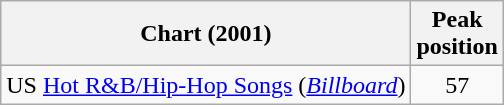<table class="wikitable sortable">
<tr>
<th>Chart (2001)</th>
<th>Peak<br>position</th>
</tr>
<tr>
<td>US <a href='#'>Hot R&B/Hip-Hop Songs</a> (<a href='#'><em>Billboard</em></a>)</td>
<td align="center">57</td>
</tr>
</table>
